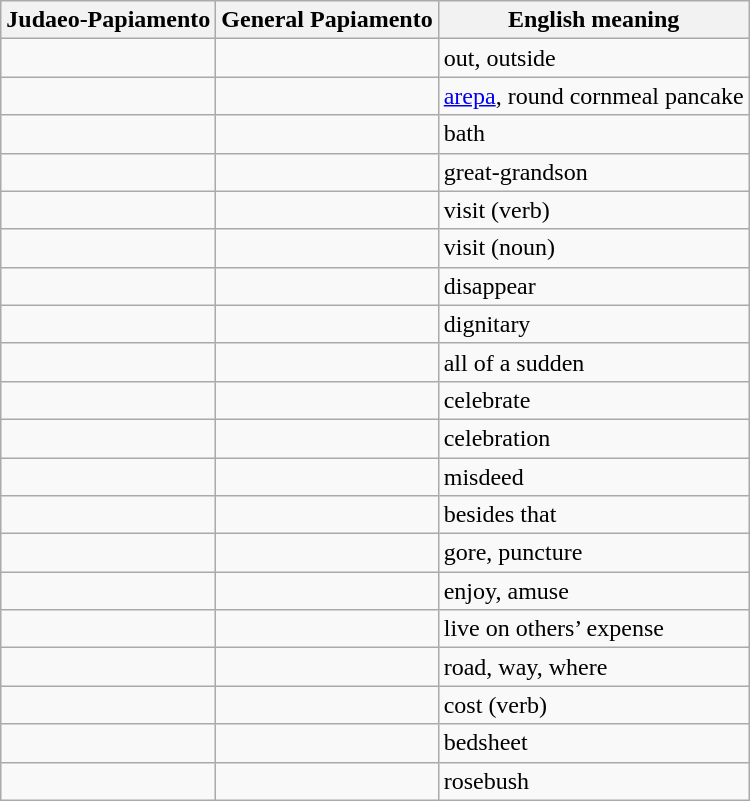<table class="wikitable">
<tr>
<th>Judaeo-Papiamento</th>
<th>General Papiamento</th>
<th>English meaning</th>
</tr>
<tr>
<td></td>
<td></td>
<td>out, outside</td>
</tr>
<tr>
<td></td>
<td></td>
<td><a href='#'>arepa</a>, round cornmeal pancake</td>
</tr>
<tr>
<td></td>
<td></td>
<td>bath</td>
</tr>
<tr>
<td></td>
<td></td>
<td>great-grandson</td>
</tr>
<tr>
<td></td>
<td></td>
<td>visit (verb)</td>
</tr>
<tr>
<td></td>
<td></td>
<td>visit (noun)</td>
</tr>
<tr>
<td></td>
<td></td>
<td>disappear</td>
</tr>
<tr>
<td></td>
<td></td>
<td>dignitary</td>
</tr>
<tr>
<td></td>
<td></td>
<td>all of a sudden</td>
</tr>
<tr>
<td></td>
<td></td>
<td>celebrate</td>
</tr>
<tr>
<td></td>
<td></td>
<td>celebration</td>
</tr>
<tr>
<td></td>
<td></td>
<td>misdeed</td>
</tr>
<tr>
<td></td>
<td></td>
<td>besides that</td>
</tr>
<tr>
<td></td>
<td></td>
<td>gore, puncture</td>
</tr>
<tr>
<td></td>
<td></td>
<td>enjoy, amuse</td>
</tr>
<tr>
<td></td>
<td></td>
<td>live on others’ expense</td>
</tr>
<tr>
<td></td>
<td></td>
<td>road, way, where</td>
</tr>
<tr>
<td></td>
<td></td>
<td>cost (verb)</td>
</tr>
<tr>
<td></td>
<td></td>
<td>bedsheet</td>
</tr>
<tr>
<td></td>
<td></td>
<td>rosebush</td>
</tr>
</table>
